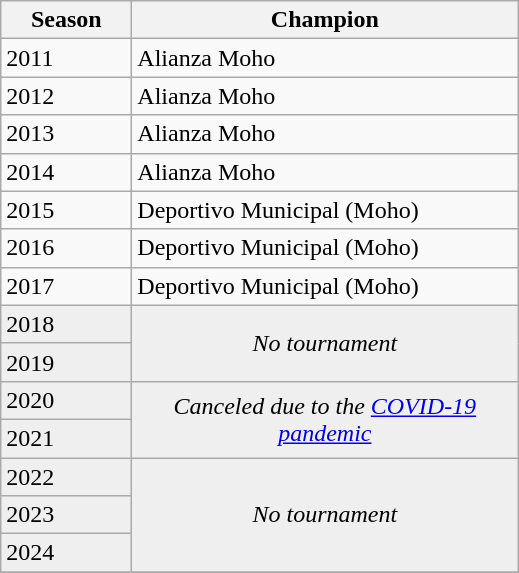<table class="wikitable sortable">
<tr>
<th width=80px>Season</th>
<th width=250px>Champion</th>
</tr>
<tr>
<td>2011</td>
<td>Alianza Moho</td>
</tr>
<tr>
<td>2012</td>
<td>Alianza Moho</td>
</tr>
<tr>
<td>2013</td>
<td>Alianza Moho</td>
</tr>
<tr>
<td>2014</td>
<td>Alianza Moho</td>
</tr>
<tr>
<td>2015</td>
<td>Deportivo Municipal (Moho)</td>
</tr>
<tr>
<td>2016</td>
<td>Deportivo Municipal (Moho)</td>
</tr>
<tr>
<td>2017</td>
<td>Deportivo Municipal (Moho)</td>
</tr>
<tr bgcolor=#efefef>
<td>2018</td>
<td rowspan=2 colspan="1" align=center><em>No tournament</em></td>
</tr>
<tr bgcolor=#efefef>
<td>2019</td>
</tr>
<tr bgcolor=#efefef>
<td>2020</td>
<td rowspan=2 colspan="1" align=center><em>Canceled due to the <a href='#'>COVID-19 pandemic</a></em></td>
</tr>
<tr bgcolor=#efefef>
<td>2021</td>
</tr>
<tr bgcolor=#efefef>
<td>2022</td>
<td rowspan=3 colspan="1" align=center><em>No tournament</em></td>
</tr>
<tr bgcolor=#efefef>
<td>2023</td>
</tr>
<tr bgcolor=#efefef>
<td>2024</td>
</tr>
<tr>
</tr>
</table>
